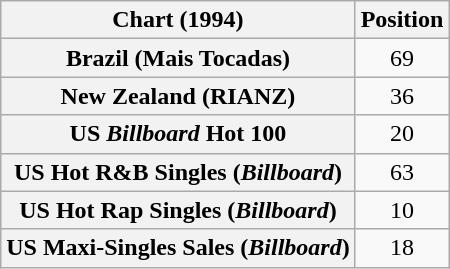<table class="wikitable sortable plainrowheaders">
<tr>
<th>Chart (1994)</th>
<th>Position</th>
</tr>
<tr>
<th scope="row">Brazil (Mais Tocadas)</th>
<td align="center">69</td>
</tr>
<tr>
<th scope="row">New Zealand (RIANZ)</th>
<td align="center">36</td>
</tr>
<tr>
<th scope="row">US <em>Billboard</em> Hot 100</th>
<td align="center">20</td>
</tr>
<tr>
<th scope="row">US Hot R&B Singles (<em>Billboard</em>)</th>
<td align="center">63</td>
</tr>
<tr>
<th scope="row">US Hot Rap Singles (<em>Billboard</em>)</th>
<td align="center">10</td>
</tr>
<tr>
<th scope="row">US Maxi-Singles Sales (<em>Billboard</em>)</th>
<td align="center">18</td>
</tr>
</table>
